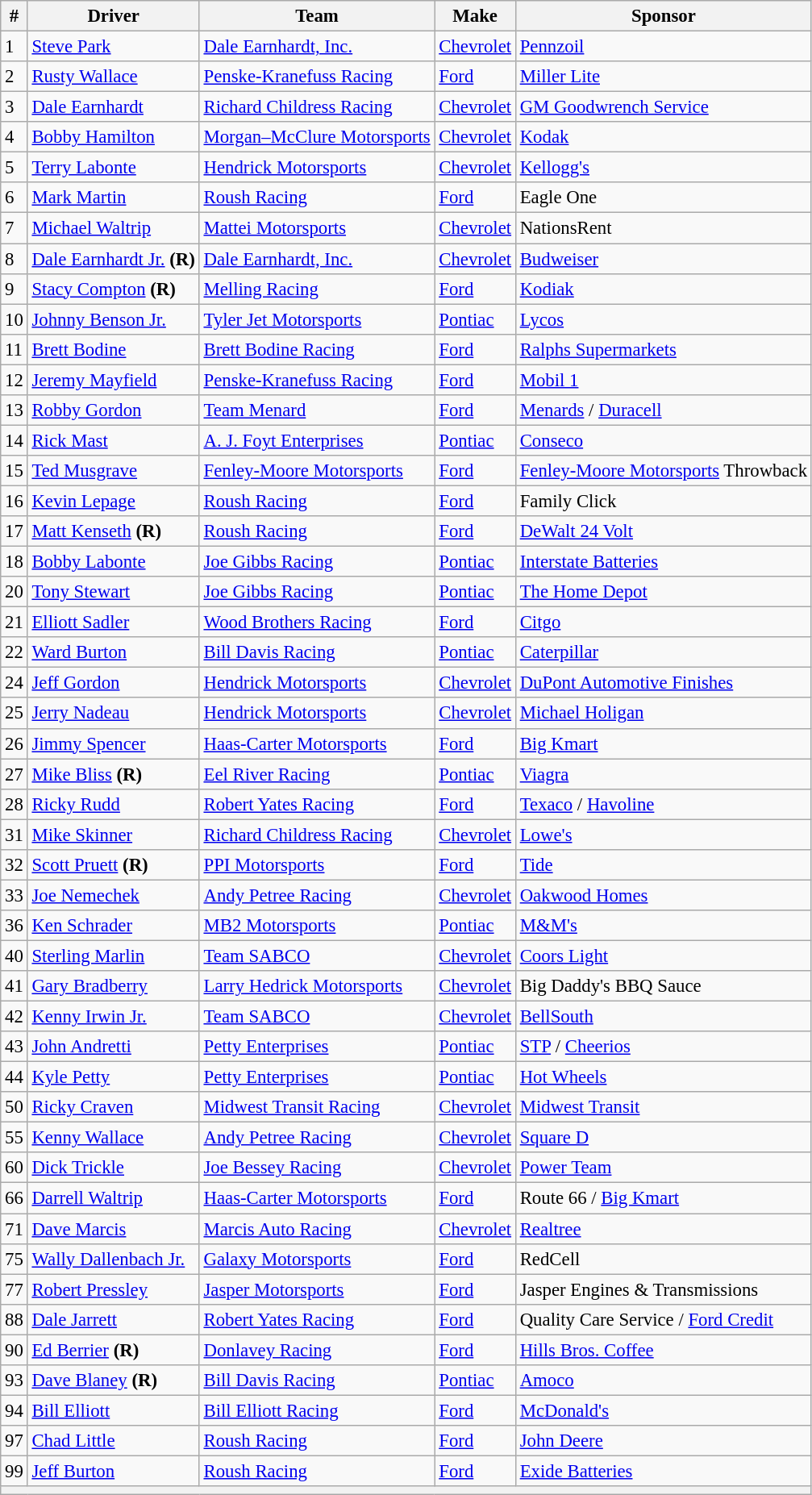<table class="wikitable" style="font-size:95%">
<tr>
<th>#</th>
<th>Driver</th>
<th>Team</th>
<th>Make</th>
<th>Sponsor</th>
</tr>
<tr>
<td>1</td>
<td><a href='#'>Steve Park</a></td>
<td><a href='#'>Dale Earnhardt, Inc.</a></td>
<td><a href='#'>Chevrolet</a></td>
<td><a href='#'>Pennzoil</a></td>
</tr>
<tr>
<td>2</td>
<td><a href='#'>Rusty Wallace</a></td>
<td><a href='#'>Penske-Kranefuss Racing</a></td>
<td><a href='#'>Ford</a></td>
<td><a href='#'>Miller Lite</a></td>
</tr>
<tr>
<td>3</td>
<td><a href='#'>Dale Earnhardt</a></td>
<td><a href='#'>Richard Childress Racing</a></td>
<td><a href='#'>Chevrolet</a></td>
<td><a href='#'>GM Goodwrench Service</a></td>
</tr>
<tr>
<td>4</td>
<td><a href='#'>Bobby Hamilton</a></td>
<td><a href='#'>Morgan–McClure Motorsports</a></td>
<td><a href='#'>Chevrolet</a></td>
<td><a href='#'>Kodak</a></td>
</tr>
<tr>
<td>5</td>
<td><a href='#'>Terry Labonte</a></td>
<td><a href='#'>Hendrick Motorsports</a></td>
<td><a href='#'>Chevrolet</a></td>
<td><a href='#'>Kellogg's</a></td>
</tr>
<tr>
<td>6</td>
<td><a href='#'>Mark Martin</a></td>
<td><a href='#'>Roush Racing</a></td>
<td><a href='#'>Ford</a></td>
<td>Eagle One</td>
</tr>
<tr>
<td>7</td>
<td><a href='#'>Michael Waltrip</a></td>
<td><a href='#'>Mattei Motorsports</a></td>
<td><a href='#'>Chevrolet</a></td>
<td>NationsRent</td>
</tr>
<tr>
<td>8</td>
<td><a href='#'>Dale Earnhardt Jr.</a> <strong>(R)</strong></td>
<td><a href='#'>Dale Earnhardt, Inc.</a></td>
<td><a href='#'>Chevrolet</a></td>
<td><a href='#'>Budweiser</a></td>
</tr>
<tr>
<td>9</td>
<td><a href='#'>Stacy Compton</a> <strong>(R)</strong></td>
<td><a href='#'>Melling Racing</a></td>
<td><a href='#'>Ford</a></td>
<td><a href='#'>Kodiak</a></td>
</tr>
<tr>
<td>10</td>
<td><a href='#'>Johnny Benson Jr.</a></td>
<td><a href='#'>Tyler Jet Motorsports</a></td>
<td><a href='#'>Pontiac</a></td>
<td><a href='#'>Lycos</a></td>
</tr>
<tr>
<td>11</td>
<td><a href='#'>Brett Bodine</a></td>
<td><a href='#'>Brett Bodine Racing</a></td>
<td><a href='#'>Ford</a></td>
<td><a href='#'>Ralphs Supermarkets</a></td>
</tr>
<tr>
<td>12</td>
<td><a href='#'>Jeremy Mayfield</a></td>
<td><a href='#'>Penske-Kranefuss Racing</a></td>
<td><a href='#'>Ford</a></td>
<td><a href='#'>Mobil 1</a></td>
</tr>
<tr>
<td>13</td>
<td><a href='#'>Robby Gordon</a></td>
<td><a href='#'>Team Menard</a></td>
<td><a href='#'>Ford</a></td>
<td><a href='#'>Menards</a> / <a href='#'>Duracell</a></td>
</tr>
<tr>
<td>14</td>
<td><a href='#'>Rick Mast</a></td>
<td><a href='#'>A. J. Foyt Enterprises</a></td>
<td><a href='#'>Pontiac</a></td>
<td><a href='#'>Conseco</a></td>
</tr>
<tr>
<td>15</td>
<td><a href='#'>Ted Musgrave</a></td>
<td><a href='#'>Fenley-Moore Motorsports</a></td>
<td><a href='#'>Ford</a></td>
<td><a href='#'>Fenley-Moore Motorsports</a> Throwback</td>
</tr>
<tr>
<td>16</td>
<td><a href='#'>Kevin Lepage</a></td>
<td><a href='#'>Roush Racing</a></td>
<td><a href='#'>Ford</a></td>
<td>Family Click</td>
</tr>
<tr>
<td>17</td>
<td><a href='#'>Matt Kenseth</a> <strong>(R)</strong></td>
<td><a href='#'>Roush Racing</a></td>
<td><a href='#'>Ford</a></td>
<td><a href='#'>DeWalt 24 Volt</a></td>
</tr>
<tr>
<td>18</td>
<td><a href='#'>Bobby Labonte</a></td>
<td><a href='#'>Joe Gibbs Racing</a></td>
<td><a href='#'>Pontiac</a></td>
<td><a href='#'>Interstate Batteries</a></td>
</tr>
<tr>
<td>20</td>
<td><a href='#'>Tony Stewart</a></td>
<td><a href='#'>Joe Gibbs Racing</a></td>
<td><a href='#'>Pontiac</a></td>
<td><a href='#'>The Home Depot</a></td>
</tr>
<tr>
<td>21</td>
<td><a href='#'>Elliott Sadler</a></td>
<td><a href='#'>Wood Brothers Racing</a></td>
<td><a href='#'>Ford</a></td>
<td><a href='#'>Citgo</a></td>
</tr>
<tr>
<td>22</td>
<td><a href='#'>Ward Burton</a></td>
<td><a href='#'>Bill Davis Racing</a></td>
<td><a href='#'>Pontiac</a></td>
<td><a href='#'>Caterpillar</a></td>
</tr>
<tr>
<td>24</td>
<td><a href='#'>Jeff Gordon</a></td>
<td><a href='#'>Hendrick Motorsports</a></td>
<td><a href='#'>Chevrolet</a></td>
<td><a href='#'>DuPont Automotive Finishes</a></td>
</tr>
<tr>
<td>25</td>
<td><a href='#'>Jerry Nadeau</a></td>
<td><a href='#'>Hendrick Motorsports</a></td>
<td><a href='#'>Chevrolet</a></td>
<td><a href='#'>Michael Holigan</a></td>
</tr>
<tr>
<td>26</td>
<td><a href='#'>Jimmy Spencer</a></td>
<td><a href='#'>Haas-Carter Motorsports</a></td>
<td><a href='#'>Ford</a></td>
<td><a href='#'>Big Kmart</a></td>
</tr>
<tr>
<td>27</td>
<td><a href='#'>Mike Bliss</a> <strong>(R)</strong></td>
<td><a href='#'>Eel River Racing</a></td>
<td><a href='#'>Pontiac</a></td>
<td><a href='#'>Viagra</a></td>
</tr>
<tr>
<td>28</td>
<td><a href='#'>Ricky Rudd</a></td>
<td><a href='#'>Robert Yates Racing</a></td>
<td><a href='#'>Ford</a></td>
<td><a href='#'>Texaco</a> / <a href='#'>Havoline</a></td>
</tr>
<tr>
<td>31</td>
<td><a href='#'>Mike Skinner</a></td>
<td><a href='#'>Richard Childress Racing</a></td>
<td><a href='#'>Chevrolet</a></td>
<td><a href='#'>Lowe's</a></td>
</tr>
<tr>
<td>32</td>
<td><a href='#'>Scott Pruett</a> <strong>(R)</strong></td>
<td><a href='#'>PPI Motorsports</a></td>
<td><a href='#'>Ford</a></td>
<td><a href='#'>Tide</a></td>
</tr>
<tr>
<td>33</td>
<td><a href='#'>Joe Nemechek</a></td>
<td><a href='#'>Andy Petree Racing</a></td>
<td><a href='#'>Chevrolet</a></td>
<td><a href='#'>Oakwood Homes</a></td>
</tr>
<tr>
<td>36</td>
<td><a href='#'>Ken Schrader</a></td>
<td><a href='#'>MB2 Motorsports</a></td>
<td><a href='#'>Pontiac</a></td>
<td><a href='#'>M&M's</a></td>
</tr>
<tr>
<td>40</td>
<td><a href='#'>Sterling Marlin</a></td>
<td><a href='#'>Team SABCO</a></td>
<td><a href='#'>Chevrolet</a></td>
<td><a href='#'>Coors Light</a></td>
</tr>
<tr>
<td>41</td>
<td><a href='#'>Gary Bradberry</a></td>
<td><a href='#'>Larry Hedrick Motorsports</a></td>
<td><a href='#'>Chevrolet</a></td>
<td>Big Daddy's BBQ Sauce</td>
</tr>
<tr>
<td>42</td>
<td><a href='#'>Kenny Irwin Jr.</a></td>
<td><a href='#'>Team SABCO</a></td>
<td><a href='#'>Chevrolet</a></td>
<td><a href='#'>BellSouth</a></td>
</tr>
<tr>
<td>43</td>
<td><a href='#'>John Andretti</a></td>
<td><a href='#'>Petty Enterprises</a></td>
<td><a href='#'>Pontiac</a></td>
<td><a href='#'>STP</a> / <a href='#'>Cheerios</a></td>
</tr>
<tr>
<td>44</td>
<td><a href='#'>Kyle Petty</a></td>
<td><a href='#'>Petty Enterprises</a></td>
<td><a href='#'>Pontiac</a></td>
<td><a href='#'>Hot Wheels</a></td>
</tr>
<tr>
<td>50</td>
<td><a href='#'>Ricky Craven</a></td>
<td><a href='#'>Midwest Transit Racing</a></td>
<td><a href='#'>Chevrolet</a></td>
<td><a href='#'>Midwest Transit</a></td>
</tr>
<tr>
<td>55</td>
<td><a href='#'>Kenny Wallace</a></td>
<td><a href='#'>Andy Petree Racing</a></td>
<td><a href='#'>Chevrolet</a></td>
<td><a href='#'>Square D</a></td>
</tr>
<tr>
<td>60</td>
<td><a href='#'>Dick Trickle</a></td>
<td><a href='#'>Joe Bessey Racing</a></td>
<td><a href='#'>Chevrolet</a></td>
<td><a href='#'>Power Team</a></td>
</tr>
<tr>
<td>66</td>
<td><a href='#'>Darrell Waltrip</a></td>
<td><a href='#'>Haas-Carter Motorsports</a></td>
<td><a href='#'>Ford</a></td>
<td>Route 66 / <a href='#'>Big Kmart</a></td>
</tr>
<tr>
<td>71</td>
<td><a href='#'>Dave Marcis</a></td>
<td><a href='#'>Marcis Auto Racing</a></td>
<td><a href='#'>Chevrolet</a></td>
<td><a href='#'>Realtree</a></td>
</tr>
<tr>
<td>75</td>
<td><a href='#'>Wally Dallenbach Jr.</a></td>
<td><a href='#'>Galaxy Motorsports</a></td>
<td><a href='#'>Ford</a></td>
<td>RedCell</td>
</tr>
<tr>
<td>77</td>
<td><a href='#'>Robert Pressley</a></td>
<td><a href='#'>Jasper Motorsports</a></td>
<td><a href='#'>Ford</a></td>
<td>Jasper Engines & Transmissions</td>
</tr>
<tr>
<td>88</td>
<td><a href='#'>Dale Jarrett</a></td>
<td><a href='#'>Robert Yates Racing</a></td>
<td><a href='#'>Ford</a></td>
<td>Quality Care Service / <a href='#'>Ford Credit</a></td>
</tr>
<tr>
<td>90</td>
<td><a href='#'>Ed Berrier</a> <strong>(R)</strong></td>
<td><a href='#'>Donlavey Racing</a></td>
<td><a href='#'>Ford</a></td>
<td><a href='#'>Hills Bros. Coffee</a></td>
</tr>
<tr>
<td>93</td>
<td><a href='#'>Dave Blaney</a> <strong>(R)</strong></td>
<td><a href='#'>Bill Davis Racing</a></td>
<td><a href='#'>Pontiac</a></td>
<td><a href='#'>Amoco</a></td>
</tr>
<tr>
<td>94</td>
<td><a href='#'>Bill Elliott</a></td>
<td><a href='#'>Bill Elliott Racing</a></td>
<td><a href='#'>Ford</a></td>
<td><a href='#'>McDonald's</a></td>
</tr>
<tr>
<td>97</td>
<td><a href='#'>Chad Little</a></td>
<td><a href='#'>Roush Racing</a></td>
<td><a href='#'>Ford</a></td>
<td><a href='#'>John Deere</a></td>
</tr>
<tr>
<td>99</td>
<td><a href='#'>Jeff Burton</a></td>
<td><a href='#'>Roush Racing</a></td>
<td><a href='#'>Ford</a></td>
<td><a href='#'>Exide Batteries</a></td>
</tr>
<tr>
<th colspan="5"></th>
</tr>
</table>
